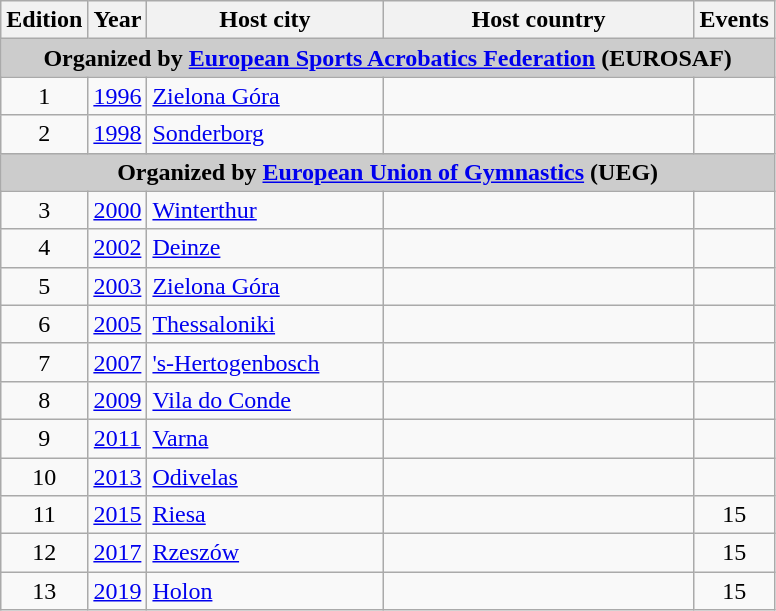<table class="wikitable" style="font-size:100%">
<tr>
<th width=30>Edition</th>
<th width=30>Year</th>
<th width=150>Host city</th>
<th width=200>Host country</th>
<th width=30>Events</th>
</tr>
<tr>
<td colspan="5" bgcolor="#cccccc"align=center><strong>Organized by <a href='#'>European Sports Acrobatics Federation</a> (EUROSAF)</strong></td>
</tr>
<tr>
<td align=center>1</td>
<td align=center><a href='#'>1996</a></td>
<td><a href='#'>Zielona Góra</a></td>
<td></td>
<td align=center></td>
</tr>
<tr>
<td align=center>2</td>
<td align=center><a href='#'>1998</a></td>
<td><a href='#'>Sonderborg</a></td>
<td></td>
<td align=center></td>
</tr>
<tr>
<td colspan="5" bgcolor="#cccccc"align=center><strong>Organized by <a href='#'>European Union of Gymnastics</a> (UEG)</strong></td>
</tr>
<tr>
<td align=center>3</td>
<td align=center><a href='#'>2000</a></td>
<td><a href='#'>Winterthur</a></td>
<td></td>
<td align=center></td>
</tr>
<tr>
<td align=center>4</td>
<td align=center><a href='#'>2002</a></td>
<td><a href='#'>Deinze</a></td>
<td></td>
<td align=center></td>
</tr>
<tr>
<td align=center>5</td>
<td align=center><a href='#'>2003</a></td>
<td><a href='#'>Zielona Góra</a></td>
<td></td>
<td align=center></td>
</tr>
<tr>
<td align=center>6</td>
<td align=center><a href='#'>2005</a></td>
<td><a href='#'>Thessaloniki</a></td>
<td></td>
<td align=center></td>
</tr>
<tr>
<td align=center>7</td>
<td align=center><a href='#'>2007</a></td>
<td><a href='#'>'s-Hertogenbosch</a></td>
<td></td>
<td align=center></td>
</tr>
<tr>
<td align=center>8</td>
<td align=center><a href='#'>2009</a></td>
<td><a href='#'>Vila do Conde</a></td>
<td></td>
<td align=center></td>
</tr>
<tr>
<td align=center>9</td>
<td align=center><a href='#'>2011</a></td>
<td><a href='#'>Varna</a></td>
<td></td>
<td align=center></td>
</tr>
<tr>
<td align=center>10</td>
<td align=center><a href='#'>2013</a></td>
<td><a href='#'>Odivelas</a></td>
<td></td>
<td align=center></td>
</tr>
<tr>
<td align=center>11</td>
<td align=center><a href='#'>2015</a></td>
<td><a href='#'>Riesa</a></td>
<td></td>
<td align=center>15</td>
</tr>
<tr>
<td align=center>12</td>
<td align=center><a href='#'>2017</a></td>
<td><a href='#'>Rzeszów</a></td>
<td></td>
<td align=center>15</td>
</tr>
<tr>
<td align=center>13</td>
<td align=center><a href='#'>2019</a></td>
<td><a href='#'>Holon</a></td>
<td></td>
<td align=center>15</td>
</tr>
</table>
